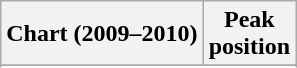<table class="wikitable sortable plainrowheaders" style="text-align:center">
<tr>
<th scope="col">Chart (2009–2010)</th>
<th scope="col">Peak<br>position</th>
</tr>
<tr>
</tr>
<tr>
</tr>
<tr>
</tr>
</table>
